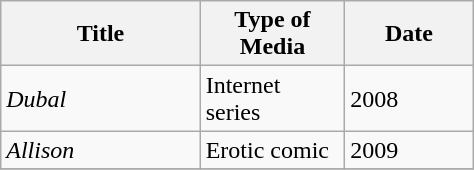<table class="wikitable sortable" style="width:25%;">
<tr>
<th width=250px>Title</th>
<th width=150px>Type of Media</th>
<th width=150px>Date</th>
</tr>
<tr>
<td><em>Dubal</em></td>
<td>Internet series</td>
<td>2008</td>
</tr>
<tr>
<td><em>Allison</em></td>
<td>Erotic comic</td>
<td>2009</td>
</tr>
<tr>
</tr>
</table>
